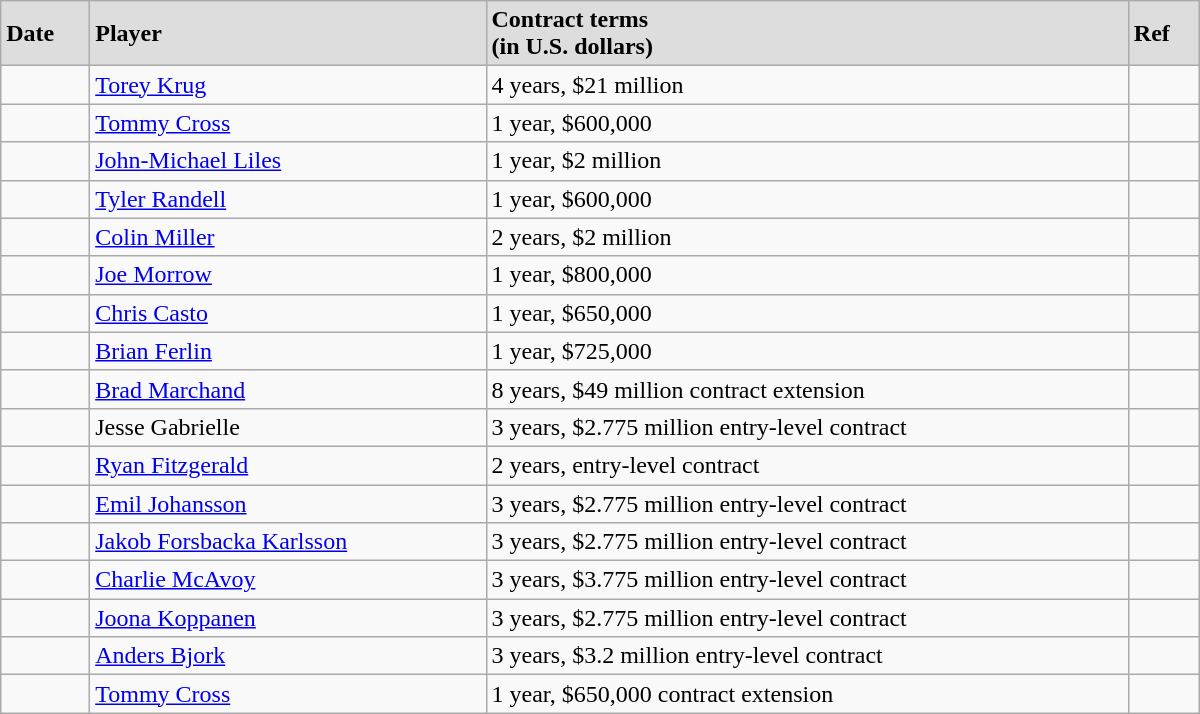<table class="wikitable" style="border-collapse: collapse; width: 50em; padding: 3;">
<tr style="background:#ddd;">
<td><strong>Date</strong></td>
<td><strong>Player</strong></td>
<td><strong>Contract terms</strong><br><strong>(in U.S. dollars)</strong></td>
<td><strong>Ref</strong></td>
</tr>
<tr>
<td></td>
<td><a href='#'>Torey Krug</a></td>
<td>4 years, $21 million</td>
<td></td>
</tr>
<tr>
<td></td>
<td><a href='#'>Tommy Cross</a></td>
<td>1 year, $600,000</td>
<td></td>
</tr>
<tr>
<td></td>
<td><a href='#'>John-Michael Liles</a></td>
<td>1 year, $2 million</td>
<td></td>
</tr>
<tr>
<td></td>
<td><a href='#'>Tyler Randell</a></td>
<td>1 year, $600,000</td>
<td></td>
</tr>
<tr>
<td></td>
<td><a href='#'>Colin Miller</a></td>
<td>2 years, $2 million</td>
<td></td>
</tr>
<tr>
<td></td>
<td><a href='#'>Joe Morrow</a></td>
<td>1 year, $800,000</td>
<td></td>
</tr>
<tr>
<td></td>
<td><a href='#'>Chris Casto</a></td>
<td>1 year, $650,000</td>
<td></td>
</tr>
<tr>
<td></td>
<td><a href='#'>Brian Ferlin</a></td>
<td>1 year, $725,000</td>
<td></td>
</tr>
<tr>
<td></td>
<td><a href='#'>Brad Marchand</a></td>
<td>8 years, $49 million contract extension</td>
<td></td>
</tr>
<tr>
<td></td>
<td>Jesse Gabrielle</td>
<td>3 years, $2.775 million entry-level contract</td>
<td></td>
</tr>
<tr>
<td></td>
<td><a href='#'>Ryan Fitzgerald</a></td>
<td>2 years, entry-level contract</td>
<td></td>
</tr>
<tr>
<td></td>
<td><a href='#'>Emil Johansson</a></td>
<td>3 years, $2.775 million entry-level contract</td>
<td></td>
</tr>
<tr>
<td></td>
<td><a href='#'>Jakob Forsbacka Karlsson</a></td>
<td>3 years, $2.775 million entry-level contract</td>
<td></td>
</tr>
<tr>
<td></td>
<td><a href='#'>Charlie McAvoy</a></td>
<td>3 years, $3.775 million entry-level contract</td>
<td></td>
</tr>
<tr>
<td></td>
<td><a href='#'>Joona Koppanen</a></td>
<td>3 years, $2.775 million entry-level contract</td>
<td></td>
</tr>
<tr>
<td></td>
<td><a href='#'>Anders Bjork</a></td>
<td>3 years, $3.2 million entry-level contract</td>
<td></td>
</tr>
<tr>
<td></td>
<td><a href='#'>Tommy Cross</a></td>
<td>1 year, $650,000 contract extension</td>
<td></td>
</tr>
</table>
